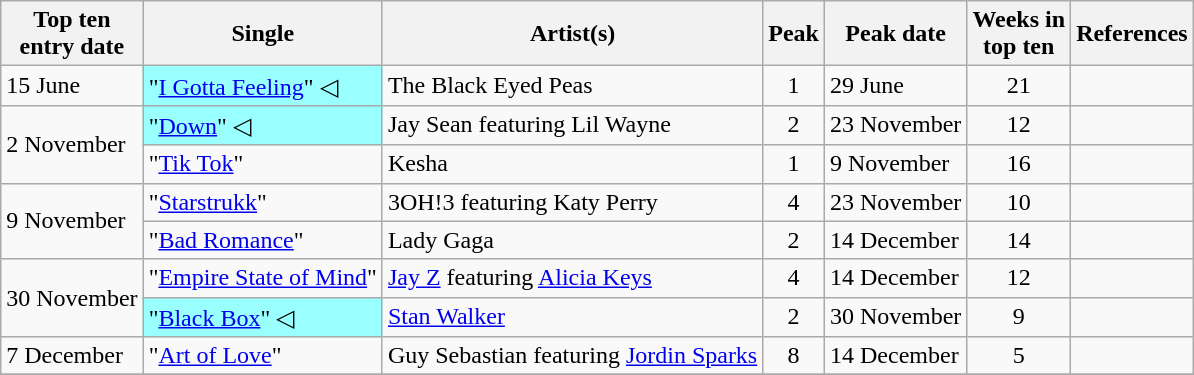<table class="wikitable sortable">
<tr>
<th>Top ten<br>entry date</th>
<th>Single</th>
<th>Artist(s)</th>
<th data-sort-type="number">Peak</th>
<th>Peak date</th>
<th data-sort-type="number">Weeks in<br>top ten</th>
<th>References</th>
</tr>
<tr>
<td>15 June</td>
<td style="background:#9ff;">"<a href='#'>I Gotta Feeling</a>" ◁</td>
<td>The Black Eyed Peas</td>
<td style="text-align:center;">1</td>
<td>29 June</td>
<td style="text-align:center;">21</td>
<td style="text-align:center;"></td>
</tr>
<tr>
<td rowspan=2>2 November</td>
<td style="background:#9ff;">"<a href='#'>Down</a>" ◁</td>
<td>Jay Sean featuring Lil Wayne</td>
<td style="text-align:center;">2</td>
<td>23 November</td>
<td style="text-align:center;">12</td>
<td style="text-align:center;"></td>
</tr>
<tr>
<td>"<a href='#'>Tik Tok</a>"</td>
<td>Kesha</td>
<td style="text-align:center;">1</td>
<td>9 November</td>
<td style="text-align:center;">16</td>
<td style="text-align:center;"></td>
</tr>
<tr>
<td rowspan=2>9 November</td>
<td>"<a href='#'>Starstrukk</a>"</td>
<td>3OH!3 featuring Katy Perry</td>
<td style="text-align:center;">4</td>
<td>23 November</td>
<td style="text-align:center;">10</td>
<td style="text-align:center;"></td>
</tr>
<tr>
<td>"<a href='#'>Bad Romance</a>"</td>
<td>Lady Gaga</td>
<td style="text-align:center;">2</td>
<td>14 December</td>
<td style="text-align:center;">14</td>
<td style="text-align:center;"></td>
</tr>
<tr>
<td rowspan=2>30 November</td>
<td>"<a href='#'>Empire State of Mind</a>"</td>
<td><a href='#'>Jay Z</a> featuring <a href='#'>Alicia Keys</a></td>
<td style="text-align:center;">4</td>
<td>14 December</td>
<td style="text-align:center;">12</td>
<td style="text-align:center;"></td>
</tr>
<tr>
<td style="background:#9ff;">"<a href='#'>Black Box</a>" ◁</td>
<td><a href='#'>Stan Walker</a></td>
<td style="text-align:center;">2</td>
<td>30 November</td>
<td style="text-align:center;">9</td>
<td style="text-align:center;"></td>
</tr>
<tr>
<td>7 December</td>
<td>"<a href='#'>Art of Love</a>"</td>
<td>Guy Sebastian featuring <a href='#'>Jordin Sparks</a></td>
<td style="text-align:center;">8</td>
<td>14 December</td>
<td style="text-align:center;">5</td>
<td style="text-align:center;"></td>
</tr>
<tr>
</tr>
</table>
